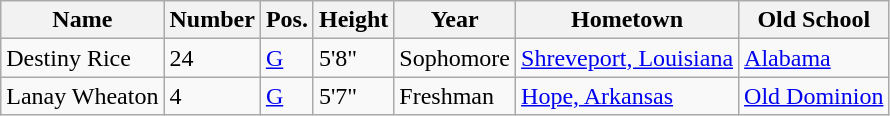<table class="wikitable sortable" border="1">
<tr>
<th>Name</th>
<th>Number</th>
<th>Pos.</th>
<th>Height</th>
<th>Year</th>
<th>Hometown</th>
<th>Old School</th>
</tr>
<tr>
<td>Destiny Rice</td>
<td>24</td>
<td><a href='#'>G</a></td>
<td>5'8"</td>
<td>Sophomore</td>
<td><a href='#'>Shreveport, Louisiana</a></td>
<td><a href='#'>Alabama</a></td>
</tr>
<tr>
<td>Lanay Wheaton</td>
<td>4</td>
<td><a href='#'>G</a></td>
<td>5'7"</td>
<td>Freshman</td>
<td><a href='#'>Hope, Arkansas</a></td>
<td><a href='#'>Old Dominion</a></td>
</tr>
</table>
